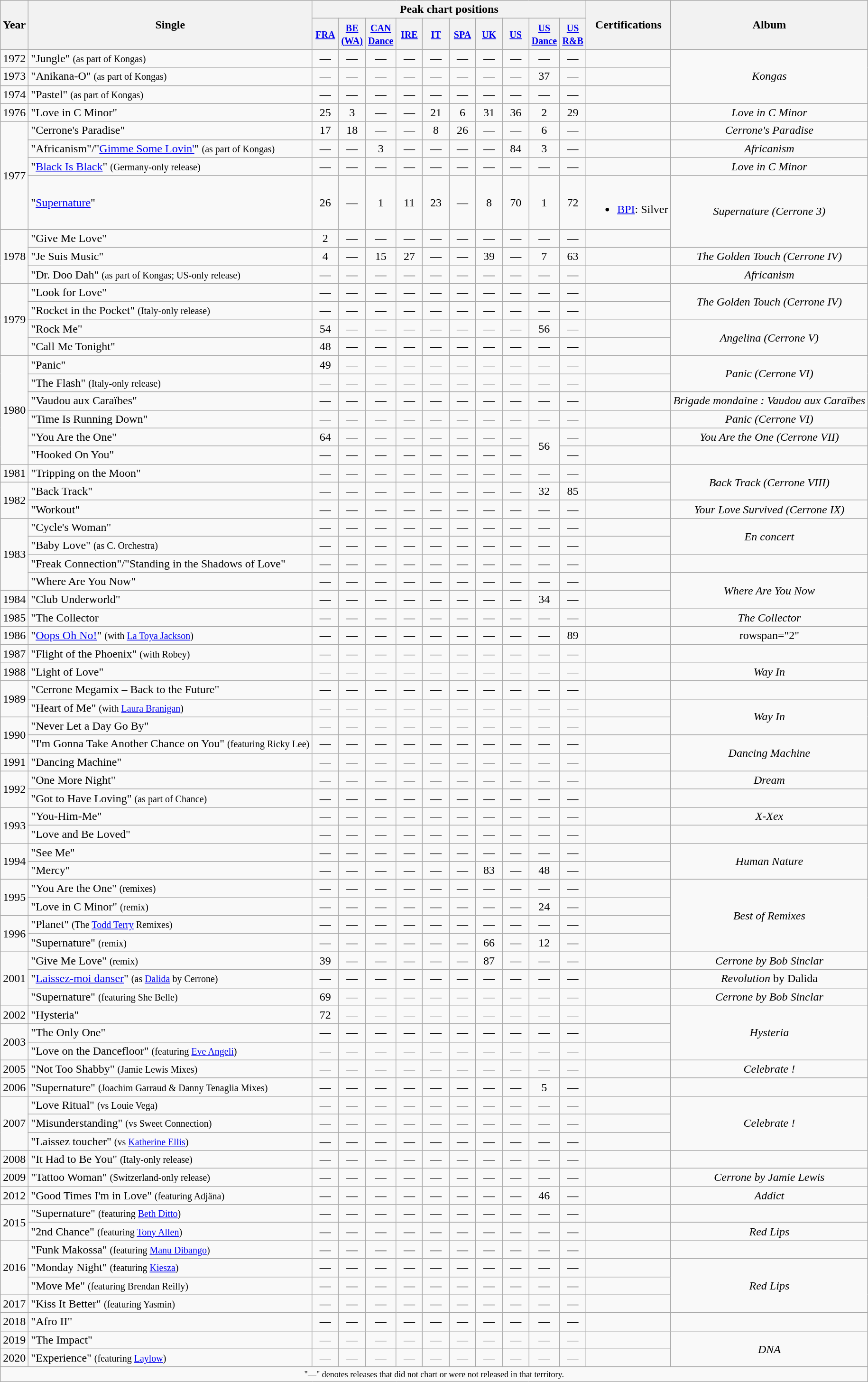<table class="wikitable" style="text-align:center">
<tr>
<th rowspan="2">Year</th>
<th rowspan="2">Single</th>
<th colspan="10">Peak chart positions</th>
<th rowspan="2">Certifications</th>
<th rowspan="2">Album</th>
</tr>
<tr>
<th width="30"><small><a href='#'>FRA</a></small><br></th>
<th width="30"><small><a href='#'>BE (WA)</a></small><br></th>
<th width="30"><small><a href='#'>CAN Dance</a></small><br></th>
<th width="30"><small><a href='#'>IRE</a></small><br></th>
<th width="30"><small><a href='#'>IT</a></small><br></th>
<th width="30"><small><a href='#'>SPA</a></small><br></th>
<th width="30"><small><a href='#'>UK</a></small><br></th>
<th width="30"><small><a href='#'>US</a></small><br></th>
<th width="30"><small><a href='#'>US Dance</a></small><br></th>
<th width="30"><small><a href='#'>US R&B</a></small><br></th>
</tr>
<tr>
<td>1972</td>
<td align="left">"Jungle" <small>(as part of Kongas)</small></td>
<td>—</td>
<td>—</td>
<td>—</td>
<td>—</td>
<td>—</td>
<td>—</td>
<td>—</td>
<td>—</td>
<td>—</td>
<td>—</td>
<td></td>
<td rowspan="3"><em>Kongas</em></td>
</tr>
<tr>
<td>1973</td>
<td align="left">"Anikana-O" <small>(as part of Kongas)</small></td>
<td>—</td>
<td>—</td>
<td>—</td>
<td>—</td>
<td>—</td>
<td>—</td>
<td>—</td>
<td>—</td>
<td>37</td>
<td>—</td>
<td></td>
</tr>
<tr>
<td>1974</td>
<td align="left">"Pastel" <small>(as part of Kongas)</small></td>
<td>—</td>
<td>—</td>
<td>—</td>
<td>—</td>
<td>—</td>
<td>—</td>
<td>—</td>
<td>—</td>
<td>—</td>
<td>—</td>
<td></td>
</tr>
<tr>
<td>1976</td>
<td align="left">"Love in C Minor"</td>
<td>25</td>
<td>3</td>
<td>—</td>
<td>—</td>
<td>21</td>
<td>6</td>
<td>31</td>
<td>36</td>
<td>2</td>
<td>29</td>
<td></td>
<td><em>Love in C Minor</em></td>
</tr>
<tr>
<td rowspan="4">1977</td>
<td align="left">"Cerrone's Paradise"</td>
<td>17</td>
<td>18</td>
<td>—</td>
<td>—</td>
<td>8</td>
<td>26</td>
<td>—</td>
<td>—</td>
<td>6</td>
<td>—</td>
<td></td>
<td><em>Cerrone's Paradise</em></td>
</tr>
<tr>
<td align="left">"Africanism"/"<a href='#'>Gimme Some Lovin'</a>" <small>(as part of Kongas)</small></td>
<td>—</td>
<td>—</td>
<td>3</td>
<td>—</td>
<td>—</td>
<td>—</td>
<td>—</td>
<td>84</td>
<td>3</td>
<td>—</td>
<td></td>
<td><em>Africanism</em></td>
</tr>
<tr>
<td align="left">"<a href='#'>Black Is Black</a>" <small>(Germany-only release)</small></td>
<td>—</td>
<td>—</td>
<td>—</td>
<td>—</td>
<td>—</td>
<td>—</td>
<td>—</td>
<td>—</td>
<td>—</td>
<td>—</td>
<td></td>
<td><em>Love in C Minor</em></td>
</tr>
<tr>
<td align="left">"<a href='#'>Supernature</a>"</td>
<td>26</td>
<td>—</td>
<td>1</td>
<td>11</td>
<td>23</td>
<td>—</td>
<td>8</td>
<td>70</td>
<td>1</td>
<td>72</td>
<td><br><ul><li><a href='#'>BPI</a>: Silver</li></ul></td>
<td rowspan="2"><em>Supernature (Cerrone 3)</em></td>
</tr>
<tr>
<td rowspan="3">1978</td>
<td align="left">"Give Me Love"</td>
<td>2</td>
<td>—</td>
<td>—</td>
<td>—</td>
<td>—</td>
<td>—</td>
<td>—</td>
<td>—</td>
<td>—</td>
<td>—</td>
<td></td>
</tr>
<tr>
<td align="left">"Je Suis Music"</td>
<td>4</td>
<td>—</td>
<td>15</td>
<td>27</td>
<td>—</td>
<td>—</td>
<td>39</td>
<td>—</td>
<td>7</td>
<td>63</td>
<td></td>
<td><em>The Golden Touch (Cerrone IV)</em></td>
</tr>
<tr>
<td align="left">"Dr. Doo Dah" <small>(as part of Kongas; US-only release)</small></td>
<td>—</td>
<td>—</td>
<td>—</td>
<td>—</td>
<td>—</td>
<td>—</td>
<td>—</td>
<td>—</td>
<td>—</td>
<td>—</td>
<td></td>
<td><em>Africanism</em></td>
</tr>
<tr>
<td rowspan="4">1979</td>
<td align="left">"Look for Love"</td>
<td>—</td>
<td>—</td>
<td>—</td>
<td>—</td>
<td>—</td>
<td>—</td>
<td>—</td>
<td>—</td>
<td>—</td>
<td>—</td>
<td></td>
<td rowspan="2"><em>The Golden Touch (Cerrone IV)</em></td>
</tr>
<tr>
<td align="left">"Rocket in the Pocket" <small>(Italy-only release)</small></td>
<td>—</td>
<td>—</td>
<td>—</td>
<td>—</td>
<td>—</td>
<td>—</td>
<td>—</td>
<td>—</td>
<td>—</td>
<td>—</td>
<td></td>
</tr>
<tr>
<td align="left">"Rock Me"</td>
<td>54</td>
<td>—</td>
<td>—</td>
<td>—</td>
<td>—</td>
<td>—</td>
<td>—</td>
<td>—</td>
<td>56</td>
<td>—</td>
<td></td>
<td rowspan="2"><em>Angelina (Cerrone V)</em></td>
</tr>
<tr>
<td align="left">"Call Me Tonight"</td>
<td>48</td>
<td>—</td>
<td>—</td>
<td>—</td>
<td>—</td>
<td>—</td>
<td>—</td>
<td>—</td>
<td>—</td>
<td>—</td>
<td></td>
</tr>
<tr>
<td rowspan="6">1980</td>
<td align="left">"Panic"</td>
<td>49</td>
<td>—</td>
<td>—</td>
<td>—</td>
<td>—</td>
<td>—</td>
<td>—</td>
<td>—</td>
<td>—</td>
<td>—</td>
<td></td>
<td rowspan="2"><em>Panic (Cerrone VI)</em></td>
</tr>
<tr>
<td align="left">"The Flash" <small>(Italy-only release)</small></td>
<td>—</td>
<td>—</td>
<td>—</td>
<td>—</td>
<td>—</td>
<td>—</td>
<td>—</td>
<td>—</td>
<td>—</td>
<td>—</td>
<td></td>
</tr>
<tr>
<td align="left">"Vaudou aux Caraïbes"</td>
<td>—</td>
<td>—</td>
<td>—</td>
<td>—</td>
<td>—</td>
<td>—</td>
<td>—</td>
<td>—</td>
<td>—</td>
<td>—</td>
<td></td>
<td><em>Brigade mondaine : Vaudou aux Caraïbes</em></td>
</tr>
<tr>
<td align="left">"Time Is Running Down"</td>
<td>—</td>
<td>—</td>
<td>—</td>
<td>—</td>
<td>—</td>
<td>—</td>
<td>—</td>
<td>—</td>
<td>—</td>
<td>—</td>
<td></td>
<td><em>Panic (Cerrone VI)</em></td>
</tr>
<tr>
<td align="left">"You Are the One"</td>
<td>64</td>
<td>—</td>
<td>—</td>
<td>—</td>
<td>—</td>
<td>—</td>
<td>—</td>
<td>—</td>
<td rowspan="2">56</td>
<td>—</td>
<td></td>
<td><em>You Are the One (Cerrone VII)</em></td>
</tr>
<tr>
<td align="left">"Hooked On You"</td>
<td>—</td>
<td>—</td>
<td>—</td>
<td>—</td>
<td>—</td>
<td>—</td>
<td>—</td>
<td>—</td>
<td>—</td>
<td></td>
</tr>
<tr>
<td>1981</td>
<td align="left">"Tripping on the Moon"</td>
<td>—</td>
<td>—</td>
<td>—</td>
<td>—</td>
<td>—</td>
<td>—</td>
<td>—</td>
<td>—</td>
<td>—</td>
<td>—</td>
<td></td>
<td rowspan="2"><em>Back Track (Cerrone VIII)</em></td>
</tr>
<tr>
<td rowspan="2">1982</td>
<td align="left">"Back Track"</td>
<td>—</td>
<td>—</td>
<td>—</td>
<td>—</td>
<td>—</td>
<td>—</td>
<td>—</td>
<td>—</td>
<td>32</td>
<td>85</td>
<td></td>
</tr>
<tr>
<td align="left">"Workout"</td>
<td>—</td>
<td>—</td>
<td>—</td>
<td>—</td>
<td>—</td>
<td>—</td>
<td>—</td>
<td>—</td>
<td>—</td>
<td>—</td>
<td></td>
<td><em>Your Love Survived (Cerrone IX)</em></td>
</tr>
<tr>
<td rowspan="4">1983</td>
<td align="left">"Cycle's Woman"</td>
<td>—</td>
<td>—</td>
<td>—</td>
<td>—</td>
<td>—</td>
<td>—</td>
<td>—</td>
<td>—</td>
<td>—</td>
<td>—</td>
<td></td>
<td rowspan="2"><em>En concert</em></td>
</tr>
<tr>
<td align="left">"Baby Love" <small>(as C. Orchestra)</small></td>
<td>—</td>
<td>—</td>
<td>—</td>
<td>—</td>
<td>—</td>
<td>—</td>
<td>—</td>
<td>—</td>
<td>—</td>
<td>—</td>
<td></td>
</tr>
<tr>
<td align="left">"Freak Connection"/"Standing in the Shadows of Love"</td>
<td>—</td>
<td>—</td>
<td>—</td>
<td>—</td>
<td>—</td>
<td>—</td>
<td>—</td>
<td>—</td>
<td>—</td>
<td>—</td>
<td></td>
<td></td>
</tr>
<tr>
<td align="left">"Where Are You Now"</td>
<td>—</td>
<td>—</td>
<td>—</td>
<td>—</td>
<td>—</td>
<td>—</td>
<td>—</td>
<td>—</td>
<td>—</td>
<td>—</td>
<td></td>
<td rowspan="2"><em>Where Are You Now</em></td>
</tr>
<tr>
<td>1984</td>
<td align="left">"Club Underworld"</td>
<td>—</td>
<td>—</td>
<td>—</td>
<td>—</td>
<td>—</td>
<td>—</td>
<td>—</td>
<td>—</td>
<td>34</td>
<td>—</td>
<td></td>
</tr>
<tr>
<td>1985</td>
<td align="left">"The Collector</td>
<td>—</td>
<td>—</td>
<td>—</td>
<td>—</td>
<td>—</td>
<td>—</td>
<td>—</td>
<td>—</td>
<td>—</td>
<td>—</td>
<td></td>
<td><em>The Collector</em></td>
</tr>
<tr>
<td>1986</td>
<td align="left">"<a href='#'>Oops Oh No!</a>" <small>(with <a href='#'>La Toya Jackson</a>)</small></td>
<td>—</td>
<td>—</td>
<td>—</td>
<td>—</td>
<td>—</td>
<td>—</td>
<td>—</td>
<td>—</td>
<td>—</td>
<td>89</td>
<td></td>
<td>rowspan="2" </td>
</tr>
<tr>
<td>1987</td>
<td align="left">"Flight of the Phoenix" <small>(with Robey)</small></td>
<td>—</td>
<td>—</td>
<td>—</td>
<td>—</td>
<td>—</td>
<td>—</td>
<td>—</td>
<td>—</td>
<td>—</td>
<td>—</td>
<td></td>
</tr>
<tr>
<td>1988</td>
<td align="left">"Light of Love"</td>
<td>—</td>
<td>—</td>
<td>—</td>
<td>—</td>
<td>—</td>
<td>—</td>
<td>—</td>
<td>—</td>
<td>—</td>
<td>—</td>
<td></td>
<td><em>Way In</em></td>
</tr>
<tr>
<td rowspan="2">1989</td>
<td align="left">"Cerrone Megamix – Back to the Future"</td>
<td>—</td>
<td>—</td>
<td>—</td>
<td>—</td>
<td>—</td>
<td>—</td>
<td>—</td>
<td>—</td>
<td>—</td>
<td>—</td>
<td></td>
<td></td>
</tr>
<tr>
<td align="left">"Heart of Me" <small>(with <a href='#'>Laura Branigan</a>)</small></td>
<td>—</td>
<td>—</td>
<td>—</td>
<td>—</td>
<td>—</td>
<td>—</td>
<td>—</td>
<td>—</td>
<td>—</td>
<td>—</td>
<td></td>
<td rowspan="2"><em>Way In</em></td>
</tr>
<tr>
<td rowspan="2">1990</td>
<td align="left">"Never Let a Day Go By"</td>
<td>—</td>
<td>—</td>
<td>—</td>
<td>—</td>
<td>—</td>
<td>—</td>
<td>—</td>
<td>—</td>
<td>—</td>
<td>—</td>
<td></td>
</tr>
<tr>
<td align="left">"I'm Gonna Take Another Chance on You" <small>(featuring Ricky Lee)</small></td>
<td>—</td>
<td>—</td>
<td>—</td>
<td>—</td>
<td>—</td>
<td>—</td>
<td>—</td>
<td>—</td>
<td>—</td>
<td>—</td>
<td></td>
<td rowspan="2"><em>Dancing Machine</em></td>
</tr>
<tr>
<td>1991</td>
<td align="left">"Dancing Machine"</td>
<td>—</td>
<td>—</td>
<td>—</td>
<td>—</td>
<td>—</td>
<td>—</td>
<td>—</td>
<td>—</td>
<td>—</td>
<td>—</td>
<td></td>
</tr>
<tr>
<td rowspan="2">1992</td>
<td align="left">"One More Night"</td>
<td>—</td>
<td>—</td>
<td>—</td>
<td>—</td>
<td>—</td>
<td>—</td>
<td>—</td>
<td>—</td>
<td>—</td>
<td>—</td>
<td></td>
<td><em>Dream</em></td>
</tr>
<tr>
<td align="left">"Got to Have Loving" <small>(as part of Chance)</small></td>
<td>—</td>
<td>—</td>
<td>—</td>
<td>—</td>
<td>—</td>
<td>—</td>
<td>—</td>
<td>—</td>
<td>—</td>
<td>—</td>
<td></td>
<td></td>
</tr>
<tr>
<td rowspan="2">1993</td>
<td align="left">"You-Him-Me"</td>
<td>—</td>
<td>—</td>
<td>—</td>
<td>—</td>
<td>—</td>
<td>—</td>
<td>—</td>
<td>—</td>
<td>—</td>
<td>—</td>
<td></td>
<td><em>X-Xex</em></td>
</tr>
<tr>
<td align="left">"Love and Be Loved"</td>
<td>—</td>
<td>—</td>
<td>—</td>
<td>—</td>
<td>—</td>
<td>—</td>
<td>—</td>
<td>—</td>
<td>—</td>
<td>—</td>
<td></td>
<td></td>
</tr>
<tr>
<td rowspan="2">1994</td>
<td align="left">"See Me"</td>
<td>—</td>
<td>—</td>
<td>—</td>
<td>—</td>
<td>—</td>
<td>—</td>
<td>—</td>
<td>—</td>
<td>—</td>
<td>—</td>
<td></td>
<td rowspan="2"><em>Human Nature</em></td>
</tr>
<tr>
<td align="left">"Mercy"</td>
<td>—</td>
<td>—</td>
<td>—</td>
<td>—</td>
<td>—</td>
<td>—</td>
<td>83</td>
<td>—</td>
<td>48</td>
<td>—</td>
<td></td>
</tr>
<tr>
<td rowspan="2">1995</td>
<td align="left">"You Are the One" <small>(remixes)</small></td>
<td>—</td>
<td>—</td>
<td>—</td>
<td>—</td>
<td>—</td>
<td>—</td>
<td>—</td>
<td>—</td>
<td>—</td>
<td>—</td>
<td></td>
<td rowspan="4"><em>Best of Remixes</em></td>
</tr>
<tr>
<td align="left">"Love in C Minor" <small>(remix)</small></td>
<td>—</td>
<td>—</td>
<td>—</td>
<td>—</td>
<td>—</td>
<td>—</td>
<td>—</td>
<td>—</td>
<td>24</td>
<td>—</td>
<td></td>
</tr>
<tr>
<td rowspan="2">1996</td>
<td align="left">"Planet" <small>(The <a href='#'>Todd Terry</a> Remixes)</small></td>
<td>—</td>
<td>—</td>
<td>—</td>
<td>—</td>
<td>—</td>
<td>—</td>
<td>—</td>
<td>—</td>
<td>—</td>
<td>—</td>
<td></td>
</tr>
<tr>
<td align="left">"Supernature" <small>(remix)</small></td>
<td>—</td>
<td>—</td>
<td>—</td>
<td>—</td>
<td>—</td>
<td>—</td>
<td>66</td>
<td>—</td>
<td>12</td>
<td>—</td>
<td></td>
</tr>
<tr>
<td rowspan="3">2001</td>
<td align="left">"Give Me Love" <small>(remix)</small></td>
<td>39</td>
<td>—</td>
<td>—</td>
<td>—</td>
<td>—</td>
<td>—</td>
<td>87</td>
<td>—</td>
<td>—</td>
<td>—</td>
<td></td>
<td><em>Cerrone by Bob Sinclar</em></td>
</tr>
<tr>
<td align="left">"<a href='#'>Laissez-moi danser</a>" <small>(as <a href='#'>Dalida</a> by Cerrone)</small></td>
<td>—</td>
<td>—</td>
<td>—</td>
<td>—</td>
<td>—</td>
<td>—</td>
<td>—</td>
<td>—</td>
<td>—</td>
<td>—</td>
<td></td>
<td><em>Revolution</em> by Dalida</td>
</tr>
<tr>
<td align="left">"Supernature" <small>(featuring She Belle)</small></td>
<td>69</td>
<td>—</td>
<td>—</td>
<td>—</td>
<td>—</td>
<td>—</td>
<td>—</td>
<td>—</td>
<td>—</td>
<td>—</td>
<td></td>
<td><em>Cerrone by Bob Sinclar</em></td>
</tr>
<tr>
<td>2002</td>
<td align="left">"Hysteria"</td>
<td>72</td>
<td>—</td>
<td>—</td>
<td>—</td>
<td>—</td>
<td>—</td>
<td>—</td>
<td>—</td>
<td>—</td>
<td>—</td>
<td></td>
<td rowspan="3"><em>Hysteria</em></td>
</tr>
<tr>
<td rowspan="2">2003</td>
<td align="left">"The Only One"</td>
<td>—</td>
<td>—</td>
<td>—</td>
<td>—</td>
<td>—</td>
<td>—</td>
<td>—</td>
<td>—</td>
<td>—</td>
<td>—</td>
<td></td>
</tr>
<tr>
<td align="left">"Love on the Dancefloor" <small>(featuring <a href='#'>Eve Angeli</a>)</small></td>
<td>—</td>
<td>—</td>
<td>—</td>
<td>—</td>
<td>—</td>
<td>—</td>
<td>—</td>
<td>—</td>
<td>—</td>
<td>—</td>
<td></td>
</tr>
<tr>
<td>2005</td>
<td align="left">"Not Too Shabby" <small>(Jamie Lewis Mixes)</small></td>
<td>—</td>
<td>—</td>
<td>—</td>
<td>—</td>
<td>—</td>
<td>—</td>
<td>—</td>
<td>—</td>
<td>—</td>
<td>—</td>
<td></td>
<td><em>Celebrate !</em></td>
</tr>
<tr>
<td>2006</td>
<td align="left">"Supernature" <small>(Joachim Garraud & Danny Tenaglia Mixes)</small></td>
<td>—</td>
<td>—</td>
<td>—</td>
<td>—</td>
<td>—</td>
<td>—</td>
<td>—</td>
<td>—</td>
<td>5</td>
<td>—</td>
<td></td>
<td></td>
</tr>
<tr>
<td rowspan="3">2007</td>
<td align="left">"Love Ritual" <small>(vs Louie Vega)</small></td>
<td>—</td>
<td>—</td>
<td>—</td>
<td>—</td>
<td>—</td>
<td>—</td>
<td>—</td>
<td>—</td>
<td>—</td>
<td>—</td>
<td></td>
<td rowspan="3"><em>Celebrate !</em></td>
</tr>
<tr>
<td align="left">"Misunderstanding" <small>(vs Sweet Connection)</small></td>
<td>—</td>
<td>—</td>
<td>—</td>
<td>—</td>
<td>—</td>
<td>—</td>
<td>—</td>
<td>—</td>
<td>—</td>
<td>—</td>
<td></td>
</tr>
<tr>
<td align="left">"Laissez toucher" <small>(vs <a href='#'>Katherine Ellis</a>)</small></td>
<td>—</td>
<td>—</td>
<td>—</td>
<td>—</td>
<td>—</td>
<td>—</td>
<td>—</td>
<td>—</td>
<td>—</td>
<td>—</td>
<td></td>
</tr>
<tr>
<td>2008</td>
<td align="left">"It Had to Be You" <small>(Italy-only release)</small></td>
<td>—</td>
<td>—</td>
<td>—</td>
<td>—</td>
<td>—</td>
<td>—</td>
<td>—</td>
<td>—</td>
<td>—</td>
<td>—</td>
<td></td>
<td></td>
</tr>
<tr>
<td>2009</td>
<td align="left">"Tattoo Woman" <small>(Switzerland-only release)</small></td>
<td>—</td>
<td>—</td>
<td>—</td>
<td>—</td>
<td>—</td>
<td>—</td>
<td>—</td>
<td>—</td>
<td>—</td>
<td>—</td>
<td></td>
<td><em>Cerrone by Jamie Lewis</em></td>
</tr>
<tr>
<td>2012</td>
<td align="left">"Good Times I'm in Love" <small>(featuring Adjäna)</small></td>
<td>—</td>
<td>—</td>
<td>—</td>
<td>—</td>
<td>—</td>
<td>—</td>
<td>—</td>
<td>—</td>
<td>46</td>
<td>—</td>
<td></td>
<td><em>Addict</em></td>
</tr>
<tr>
<td rowspan="2">2015</td>
<td align="left">"Supernature" <small>(featuring <a href='#'>Beth Ditto</a>)</small></td>
<td>—</td>
<td>—</td>
<td>—</td>
<td>—</td>
<td>—</td>
<td>—</td>
<td>—</td>
<td>—</td>
<td>—</td>
<td>—</td>
<td></td>
<td></td>
</tr>
<tr>
<td align="left">"2nd Chance" <small>(featuring <a href='#'>Tony Allen</a>)</small></td>
<td>—</td>
<td>—</td>
<td>—</td>
<td>—</td>
<td>—</td>
<td>—</td>
<td>—</td>
<td>—</td>
<td>—</td>
<td>—</td>
<td></td>
<td><em>Red Lips</em></td>
</tr>
<tr>
<td rowspan="3">2016</td>
<td align="left">"Funk Makossa" <small>(featuring <a href='#'>Manu Dibango</a>)</small></td>
<td>—</td>
<td>—</td>
<td>—</td>
<td>—</td>
<td>—</td>
<td>—</td>
<td>—</td>
<td>—</td>
<td>—</td>
<td>—</td>
<td></td>
<td></td>
</tr>
<tr>
<td align="left">"Monday Night" <small>(featuring <a href='#'>Kiesza</a>)</small></td>
<td>—</td>
<td>—</td>
<td>—</td>
<td>—</td>
<td>—</td>
<td>—</td>
<td>—</td>
<td>—</td>
<td>—</td>
<td>—</td>
<td></td>
<td rowspan="3"><em>Red Lips</em></td>
</tr>
<tr>
<td align="left">"Move Me" <small>(featuring Brendan Reilly)</small></td>
<td>—</td>
<td>—</td>
<td>—</td>
<td>—</td>
<td>—</td>
<td>—</td>
<td>—</td>
<td>—</td>
<td>—</td>
<td>—</td>
<td></td>
</tr>
<tr>
<td>2017</td>
<td align="left">"Kiss It Better" <small>(featuring Yasmin)</small></td>
<td>—</td>
<td>—</td>
<td>—</td>
<td>—</td>
<td>—</td>
<td>—</td>
<td>—</td>
<td>—</td>
<td>—</td>
<td>—</td>
<td></td>
</tr>
<tr>
<td>2018</td>
<td align="left">"Afro II"</td>
<td>—</td>
<td>—</td>
<td>—</td>
<td>—</td>
<td>—</td>
<td>—</td>
<td>—</td>
<td>—</td>
<td>—</td>
<td>—</td>
<td></td>
<td></td>
</tr>
<tr>
<td>2019</td>
<td align="left">"The Impact"</td>
<td>—</td>
<td>—</td>
<td>—</td>
<td>—</td>
<td>—</td>
<td>—</td>
<td>—</td>
<td>—</td>
<td>—</td>
<td>—</td>
<td></td>
<td rowspan="2"><em>DNA</em></td>
</tr>
<tr>
<td>2020</td>
<td align="left">"Experience" <small>(featuring <a href='#'>Laylow</a>)</small></td>
<td>—</td>
<td>—</td>
<td>—</td>
<td>—</td>
<td>—</td>
<td>—</td>
<td>—</td>
<td>—</td>
<td>—</td>
<td>—</td>
<td></td>
</tr>
<tr>
<td colspan="14" style="font-size:9pt">"—" denotes releases that did not chart or were not released in that territory.</td>
</tr>
</table>
